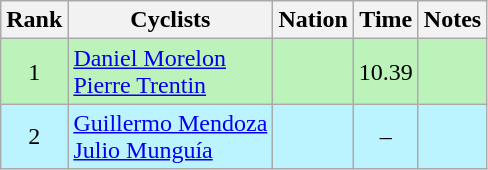<table class="wikitable sortable" style="text-align:center">
<tr>
<th>Rank</th>
<th>Cyclists</th>
<th>Nation</th>
<th>Time</th>
<th>Notes</th>
</tr>
<tr bgcolor=bbf3bb>
<td>1</td>
<td align=left><a href='#'>Daniel Morelon</a><br><a href='#'>Pierre Trentin</a></td>
<td align=left></td>
<td>10.39</td>
<td></td>
</tr>
<tr bgcolor=bbf3ff>
<td>2</td>
<td align=left><a href='#'>Guillermo Mendoza</a><br><a href='#'>Julio Munguía</a></td>
<td align=left></td>
<td>–</td>
<td></td>
</tr>
</table>
